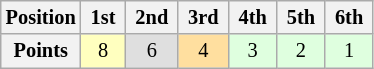<table class="wikitable" style="font-size:85%; text-align:center">
<tr>
<th>Position</th>
<th> 1st </th>
<th> 2nd </th>
<th> 3rd </th>
<th> 4th </th>
<th> 5th </th>
<th> 6th </th>
</tr>
<tr>
<th>Points</th>
<td style="background:#ffffbf;">8</td>
<td style="background:#dfdfdf;">6</td>
<td style="background:#ffdf9f;">4</td>
<td style="background:#dfffdf;">3</td>
<td style="background:#dfffdf;">2</td>
<td style="background:#dfffdf;">1</td>
</tr>
</table>
